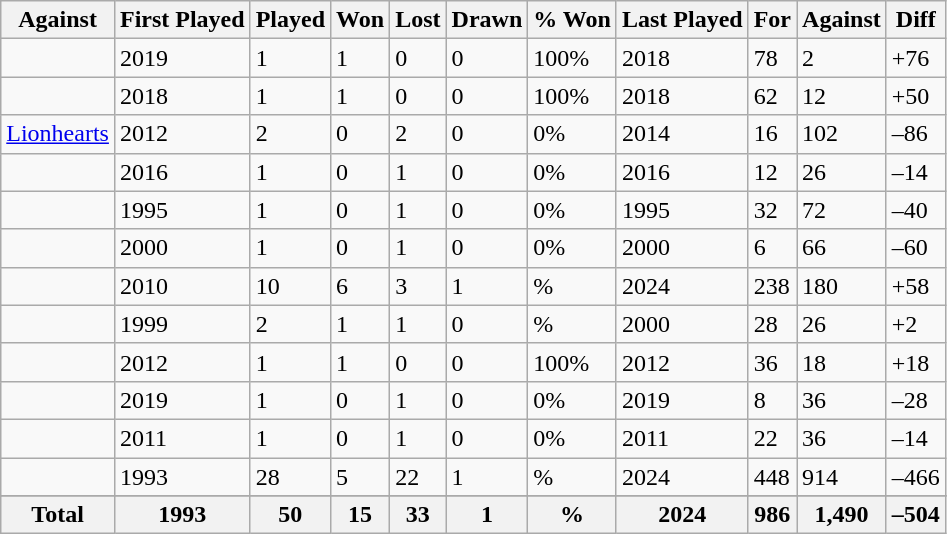<table class="sortable wikitable ">
<tr>
<th>Against</th>
<th>First Played</th>
<th>Played</th>
<th>Won</th>
<th>Lost</th>
<th>Drawn</th>
<th>% Won</th>
<th>Last Played</th>
<th>For</th>
<th>Against</th>
<th>Diff</th>
</tr>
<tr>
<td align="left"></td>
<td>2019</td>
<td>1</td>
<td>1</td>
<td>0</td>
<td>0</td>
<td>100%</td>
<td>2018</td>
<td>78</td>
<td>2</td>
<td>+76</td>
</tr>
<tr>
<td align="left"></td>
<td>2018</td>
<td>1</td>
<td>1</td>
<td>0</td>
<td>0</td>
<td>100%</td>
<td>2018</td>
<td>62</td>
<td>12</td>
<td>+50</td>
</tr>
<tr>
<td align="left"> <a href='#'>Lionhearts</a></td>
<td>2012</td>
<td>2</td>
<td>0</td>
<td>2</td>
<td>0</td>
<td>0%</td>
<td>2014</td>
<td>16</td>
<td>102</td>
<td>–86</td>
</tr>
<tr>
<td align="left"></td>
<td>2016</td>
<td>1</td>
<td>0</td>
<td>1</td>
<td>0</td>
<td>0%</td>
<td>2016</td>
<td>12</td>
<td>26</td>
<td>–14</td>
</tr>
<tr>
<td align="left"></td>
<td>1995</td>
<td>1</td>
<td>0</td>
<td>1</td>
<td>0</td>
<td>0%</td>
<td>1995</td>
<td>32</td>
<td>72</td>
<td>–40</td>
</tr>
<tr>
<td align="left"></td>
<td>2000</td>
<td>1</td>
<td>0</td>
<td>1</td>
<td>0</td>
<td>0%</td>
<td>2000</td>
<td>6</td>
<td>66</td>
<td>–60</td>
</tr>
<tr>
<td align="left"></td>
<td>2010</td>
<td>10</td>
<td>6</td>
<td>3</td>
<td>1</td>
<td>%</td>
<td>2024</td>
<td>238</td>
<td>180</td>
<td>+58</td>
</tr>
<tr>
<td align="left"></td>
<td>1999</td>
<td>2</td>
<td>1</td>
<td>1</td>
<td>0</td>
<td>%</td>
<td>2000</td>
<td>28</td>
<td>26</td>
<td>+2</td>
</tr>
<tr>
<td align="left"></td>
<td>2012</td>
<td>1</td>
<td>1</td>
<td>0</td>
<td>0</td>
<td>100%</td>
<td>2012</td>
<td>36</td>
<td>18</td>
<td>+18</td>
</tr>
<tr>
<td align="left"></td>
<td>2019</td>
<td>1</td>
<td>0</td>
<td>1</td>
<td>0</td>
<td>0%</td>
<td>2019</td>
<td>8</td>
<td>36</td>
<td>–28</td>
</tr>
<tr>
<td align="left"></td>
<td>2011</td>
<td>1</td>
<td>0</td>
<td>1</td>
<td>0</td>
<td>0%</td>
<td>2011</td>
<td>22</td>
<td>36</td>
<td>–14</td>
</tr>
<tr>
<td align="left"></td>
<td>1993</td>
<td>28</td>
<td>5</td>
<td>22</td>
<td>1</td>
<td>%</td>
<td>2024</td>
<td>448</td>
<td>914</td>
<td>–466</td>
</tr>
<tr>
</tr>
<tr class="sortbottom">
<th>Total</th>
<th>1993</th>
<th>50</th>
<th>15</th>
<th>33</th>
<th>1</th>
<th>%</th>
<th>2024</th>
<th>986</th>
<th>1,490</th>
<th>–504</th>
</tr>
</table>
